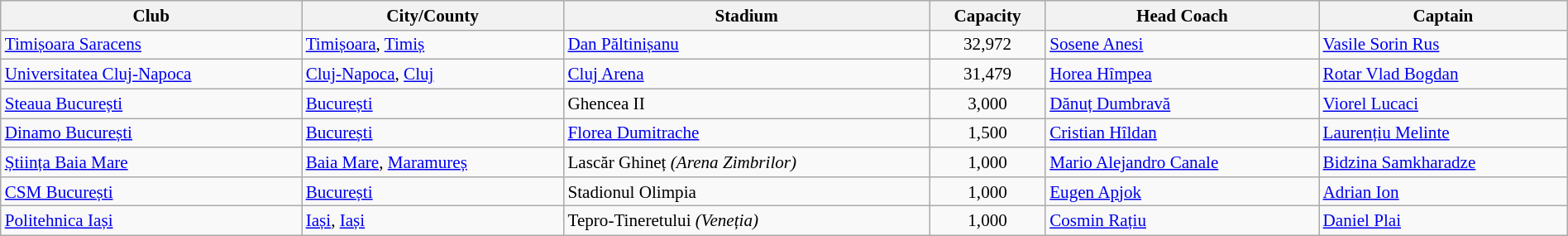<table class="wikitable plainrowheaders" style="width:100%; font-size:88%;">
<tr>
<th>Club</th>
<th>City/County</th>
<th>Stadium</th>
<th>Capacity</th>
<th>Head Coach</th>
<th>Captain</th>
</tr>
<tr>
<td><a href='#'>Timișoara Saracens</a></td>
<td><a href='#'>Timișoara</a>, <a href='#'>Timiș</a></td>
<td><a href='#'>Dan Păltinișanu</a></td>
<td align=center>32,972</td>
<td> <a href='#'>Sosene Anesi</a></td>
<td> <a href='#'>Vasile Sorin Rus</a></td>
</tr>
<tr>
<td><a href='#'>Universitatea Cluj-Napoca</a></td>
<td><a href='#'>Cluj-Napoca</a>, <a href='#'>Cluj</a></td>
<td><a href='#'>Cluj Arena</a></td>
<td align=center>31,479</td>
<td> <a href='#'>Horea Hîmpea</a></td>
<td> <a href='#'>Rotar Vlad Bogdan</a></td>
</tr>
<tr>
<td><a href='#'>Steaua București</a></td>
<td><a href='#'>București</a></td>
<td>Ghencea II</td>
<td align=center>3,000</td>
<td> <a href='#'>Dănuț Dumbravă</a></td>
<td> <a href='#'>Viorel Lucaci</a></td>
</tr>
<tr>
<td><a href='#'>Dinamo București</a></td>
<td><a href='#'>București</a></td>
<td><a href='#'>Florea Dumitrache</a></td>
<td align=center>1,500</td>
<td> <a href='#'>Cristian Hîldan</a></td>
<td> <a href='#'>Laurențiu Melinte</a></td>
</tr>
<tr>
<td><a href='#'>Știința Baia Mare</a></td>
<td><a href='#'>Baia Mare</a>, <a href='#'>Maramureș</a></td>
<td>Lascăr Ghineț <em>(Arena Zimbrilor)</em></td>
<td align=center>1,000</td>
<td> <a href='#'>Mario Alejandro Canale</a></td>
<td> <a href='#'>Bidzina Samkharadze</a></td>
</tr>
<tr>
<td><a href='#'>CSM București</a></td>
<td><a href='#'>București</a></td>
<td>Stadionul Olimpia</td>
<td align=center>1,000</td>
<td> <a href='#'>Eugen Apjok</a></td>
<td> <a href='#'>Adrian Ion</a></td>
</tr>
<tr>
<td><a href='#'>Politehnica Iași</a></td>
<td><a href='#'>Iași</a>, <a href='#'>Iași</a></td>
<td>Tepro-Tineretului <em>(Veneția)</em></td>
<td align=center>1,000</td>
<td> <a href='#'>Cosmin Rațiu</a></td>
<td> <a href='#'>Daniel Plai</a></td>
</tr>
</table>
